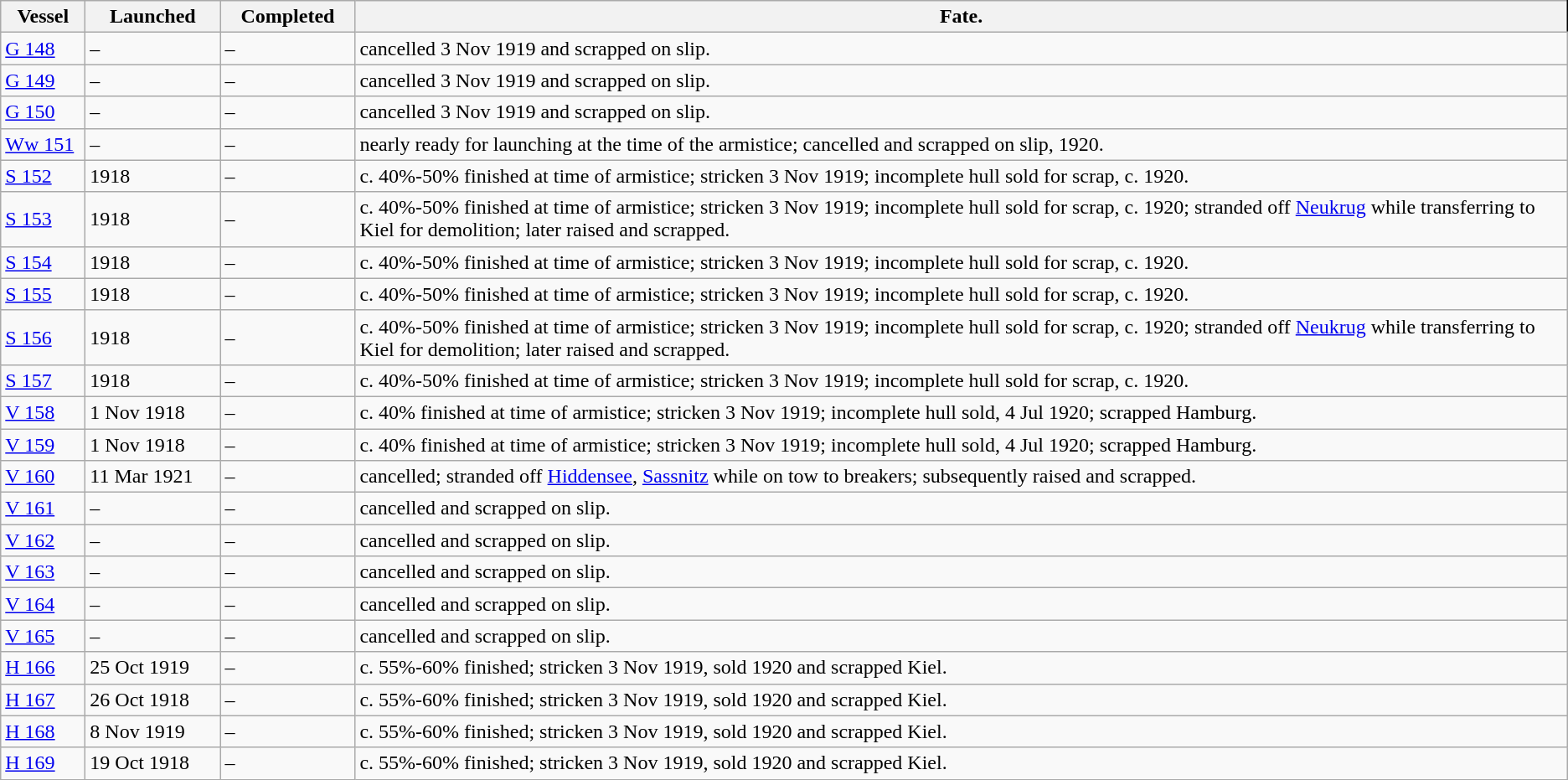<table class="wikitable">
<tr>
<th width="60px">Vessel</th>
<th width="100px">Launched</th>
<th width="100px">Completed</th>
<th style="border-right:1px solid black;">Fate.</th>
</tr>
<tr>
<td><a href='#'>G 148</a></td>
<td>–</td>
<td>–</td>
<td>cancelled 3 Nov 1919 and scrapped on slip.</td>
</tr>
<tr>
<td><a href='#'>G 149</a></td>
<td>–</td>
<td>–</td>
<td>cancelled 3 Nov 1919 and scrapped on slip.</td>
</tr>
<tr>
<td><a href='#'>G 150</a></td>
<td>–</td>
<td>–</td>
<td>cancelled 3 Nov 1919 and scrapped on slip.</td>
</tr>
<tr>
<td><a href='#'>Ww 151</a></td>
<td>–</td>
<td>–</td>
<td>nearly ready for launching at the time of the armistice; cancelled and scrapped on slip, 1920.</td>
</tr>
<tr>
<td><a href='#'>S 152</a></td>
<td>1918</td>
<td>–</td>
<td>c. 40%-50% finished at time of armistice; stricken 3 Nov 1919; incomplete hull sold for scrap, c. 1920.</td>
</tr>
<tr>
<td><a href='#'>S 153</a></td>
<td>1918</td>
<td>–</td>
<td>c. 40%-50% finished at time of armistice; stricken 3 Nov 1919; incomplete hull sold for scrap, c. 1920; stranded off <a href='#'>Neukrug</a> while transferring to Kiel for demolition; later raised and scrapped.</td>
</tr>
<tr>
<td><a href='#'>S 154</a></td>
<td>1918</td>
<td>–</td>
<td>c. 40%-50% finished at time of armistice; stricken 3 Nov 1919; incomplete hull sold for scrap, c. 1920.</td>
</tr>
<tr>
<td><a href='#'>S 155</a></td>
<td>1918</td>
<td>–</td>
<td>c. 40%-50% finished at time of armistice; stricken 3 Nov 1919; incomplete hull sold for scrap, c. 1920.</td>
</tr>
<tr>
<td><a href='#'>S 156</a></td>
<td>1918</td>
<td>–</td>
<td>c. 40%-50% finished at time of armistice; stricken 3 Nov 1919; incomplete hull sold for scrap, c. 1920; stranded off <a href='#'>Neukrug</a> while transferring to Kiel for demolition; later raised and scrapped.</td>
</tr>
<tr>
<td><a href='#'>S 157</a></td>
<td>1918</td>
<td>–</td>
<td>c. 40%-50% finished at time of armistice; stricken 3 Nov 1919; incomplete hull sold for scrap, c. 1920.</td>
</tr>
<tr>
<td><a href='#'>V 158</a></td>
<td>1 Nov 1918</td>
<td>–</td>
<td>c. 40% finished at time of armistice; stricken 3 Nov 1919; incomplete hull sold, 4 Jul 1920; scrapped Hamburg.</td>
</tr>
<tr>
<td><a href='#'>V 159</a></td>
<td>1 Nov 1918</td>
<td>–</td>
<td>c. 40% finished at time of armistice; stricken 3 Nov 1919; incomplete hull sold, 4 Jul 1920; scrapped Hamburg.</td>
</tr>
<tr>
<td><a href='#'>V 160</a></td>
<td>11 Mar 1921</td>
<td>–</td>
<td>cancelled; stranded off <a href='#'>Hiddensee</a>, <a href='#'>Sassnitz</a> while on tow to breakers; subsequently raised and scrapped.</td>
</tr>
<tr>
<td><a href='#'>V 161</a></td>
<td>–</td>
<td>–</td>
<td>cancelled and scrapped on slip.</td>
</tr>
<tr>
<td><a href='#'>V 162</a></td>
<td>–</td>
<td>–</td>
<td>cancelled and scrapped on slip.</td>
</tr>
<tr>
<td><a href='#'>V 163</a></td>
<td>–</td>
<td>–</td>
<td>cancelled and scrapped on slip.</td>
</tr>
<tr>
<td><a href='#'>V 164</a></td>
<td>–</td>
<td>–</td>
<td>cancelled and scrapped on slip.</td>
</tr>
<tr>
<td><a href='#'>V 165</a></td>
<td>–</td>
<td>–</td>
<td>cancelled and scrapped on slip.</td>
</tr>
<tr>
<td><a href='#'>H 166</a></td>
<td>25 Oct 1919</td>
<td>–</td>
<td>c. 55%-60% finished; stricken 3 Nov 1919, sold 1920 and scrapped Kiel.</td>
</tr>
<tr>
<td><a href='#'>H 167</a></td>
<td>26 Oct 1918</td>
<td>–</td>
<td>c. 55%-60% finished; stricken 3 Nov 1919, sold 1920 and scrapped Kiel.</td>
</tr>
<tr>
<td><a href='#'>H 168</a></td>
<td>8 Nov 1919</td>
<td>–</td>
<td>c. 55%-60% finished; stricken 3 Nov 1919, sold 1920 and scrapped Kiel.</td>
</tr>
<tr>
<td><a href='#'>H 169</a></td>
<td>19 Oct 1918</td>
<td>–</td>
<td>c. 55%-60% finished; stricken 3 Nov 1919, sold 1920 and scrapped Kiel.</td>
</tr>
</table>
